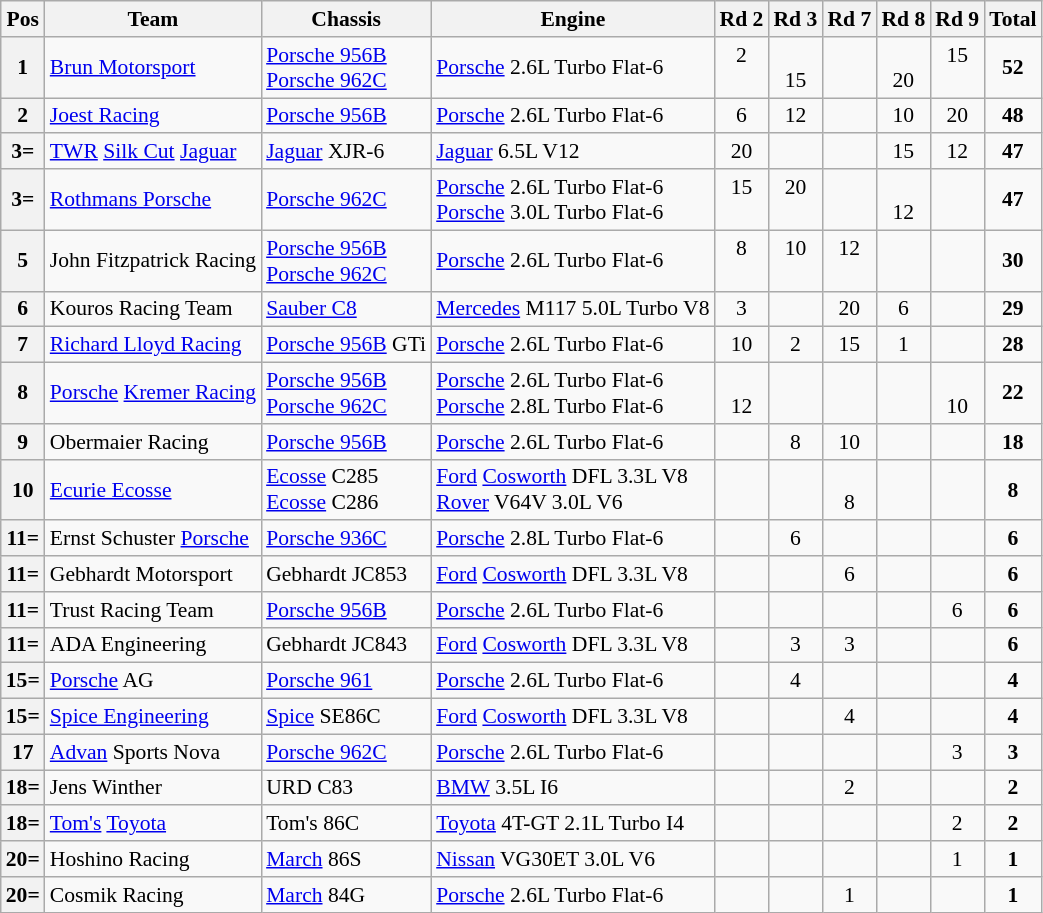<table class="wikitable" style="font-size: 90%;">
<tr>
<th>Pos</th>
<th>Team</th>
<th>Chassis</th>
<th>Engine</th>
<th>Rd 2</th>
<th>Rd 3</th>
<th>Rd 7</th>
<th>Rd 8</th>
<th>Rd 9</th>
<th>Total</th>
</tr>
<tr>
<th>1</th>
<td> <a href='#'>Brun Motorsport</a></td>
<td><a href='#'>Porsche 956B</a><br><a href='#'>Porsche 962C</a></td>
<td><a href='#'>Porsche</a> 2.6L Turbo Flat-6</td>
<td align=center>2<br><br></td>
<td align=center><br>15</td>
<td></td>
<td align=center><br>20</td>
<td align=center>15<br><br></td>
<td align=center><strong>52</strong></td>
</tr>
<tr>
<th>2</th>
<td> <a href='#'>Joest Racing</a></td>
<td><a href='#'>Porsche 956B</a></td>
<td><a href='#'>Porsche</a> 2.6L Turbo Flat-6</td>
<td align=center>6</td>
<td align=center>12</td>
<td></td>
<td align=center>10</td>
<td align=center>20</td>
<td align=center><strong>48</strong></td>
</tr>
<tr>
<th>3=</th>
<td> <a href='#'>TWR</a> <a href='#'>Silk Cut</a> <a href='#'>Jaguar</a></td>
<td><a href='#'>Jaguar</a> XJR-6</td>
<td><a href='#'>Jaguar</a> 6.5L V12</td>
<td align=center>20</td>
<td></td>
<td></td>
<td align=center>15</td>
<td align=center>12</td>
<td align=center><strong>47</strong></td>
</tr>
<tr>
<th>3=</th>
<td> <a href='#'>Rothmans Porsche</a></td>
<td><a href='#'>Porsche 962C</a></td>
<td><a href='#'>Porsche</a> 2.6L Turbo Flat-6<br><a href='#'>Porsche</a> 3.0L Turbo Flat-6</td>
<td align=center>15<br><br></td>
<td align=center>20<br><br></td>
<td></td>
<td align=center><br>12</td>
<td></td>
<td align=center><strong>47</strong></td>
</tr>
<tr>
<th>5</th>
<td> John Fitzpatrick Racing</td>
<td><a href='#'>Porsche 956B</a><br><a href='#'>Porsche 962C</a></td>
<td><a href='#'>Porsche</a> 2.6L Turbo Flat-6</td>
<td align=center>8<br> </td>
<td align=center>10<br> </td>
<td align=center>12<br> </td>
<td></td>
<td></td>
<td align=center><strong>30</strong></td>
</tr>
<tr>
<th>6</th>
<td> Kouros Racing Team</td>
<td><a href='#'>Sauber C8</a></td>
<td><a href='#'>Mercedes</a> M117 5.0L Turbo V8</td>
<td align=center>3</td>
<td></td>
<td align=center>20</td>
<td align=center>6</td>
<td></td>
<td align=center><strong>29</strong></td>
</tr>
<tr>
<th>7</th>
<td> <a href='#'>Richard Lloyd Racing</a></td>
<td><a href='#'>Porsche 956B</a> GTi</td>
<td><a href='#'>Porsche</a> 2.6L Turbo Flat-6</td>
<td align=center>10</td>
<td align=center>2</td>
<td align=center>15</td>
<td align=center>1</td>
<td></td>
<td align=center><strong>28</strong></td>
</tr>
<tr>
<th>8</th>
<td> <a href='#'>Porsche</a> <a href='#'>Kremer Racing</a></td>
<td><a href='#'>Porsche 956B</a><br><a href='#'>Porsche 962C</a></td>
<td><a href='#'>Porsche</a> 2.6L Turbo Flat-6<br><a href='#'>Porsche</a> 2.8L Turbo Flat-6</td>
<td align=center><br>12</td>
<td></td>
<td></td>
<td></td>
<td align=center><br>10</td>
<td align=center><strong>22</strong></td>
</tr>
<tr>
<th>9</th>
<td> Obermaier Racing</td>
<td><a href='#'>Porsche 956B</a></td>
<td><a href='#'>Porsche</a> 2.6L Turbo Flat-6</td>
<td></td>
<td align=center>8</td>
<td align=center>10</td>
<td></td>
<td></td>
<td align=center><strong>18</strong></td>
</tr>
<tr>
<th>10</th>
<td> <a href='#'>Ecurie Ecosse</a></td>
<td><a href='#'>Ecosse</a> C285<br><a href='#'>Ecosse</a> C286</td>
<td><a href='#'>Ford</a> <a href='#'>Cosworth</a> DFL 3.3L V8<br><a href='#'>Rover</a> V64V 3.0L V6</td>
<td></td>
<td></td>
<td align=center><br>8</td>
<td></td>
<td></td>
<td align=center><strong>8</strong></td>
</tr>
<tr>
<th>11=</th>
<td> Ernst Schuster <a href='#'>Porsche</a></td>
<td><a href='#'>Porsche 936C</a></td>
<td><a href='#'>Porsche</a> 2.8L Turbo Flat-6</td>
<td></td>
<td align=center>6</td>
<td></td>
<td></td>
<td></td>
<td align=center><strong>6</strong></td>
</tr>
<tr>
<th>11=</th>
<td> Gebhardt Motorsport</td>
<td>Gebhardt JC853</td>
<td><a href='#'>Ford</a> <a href='#'>Cosworth</a> DFL 3.3L V8</td>
<td></td>
<td></td>
<td align=center>6</td>
<td></td>
<td></td>
<td align=center><strong>6</strong></td>
</tr>
<tr>
<th>11=</th>
<td> Trust Racing Team</td>
<td><a href='#'>Porsche 956B</a></td>
<td><a href='#'>Porsche</a> 2.6L Turbo Flat-6</td>
<td></td>
<td></td>
<td></td>
<td></td>
<td align=center>6</td>
<td align=center><strong>6</strong></td>
</tr>
<tr>
<th>11=</th>
<td> ADA Engineering</td>
<td>Gebhardt JC843</td>
<td><a href='#'>Ford</a> <a href='#'>Cosworth</a> DFL 3.3L V8</td>
<td></td>
<td align=center>3</td>
<td align=center>3</td>
<td></td>
<td></td>
<td align=center><strong>6</strong></td>
</tr>
<tr>
<th>15=</th>
<td> <a href='#'>Porsche</a> AG</td>
<td><a href='#'>Porsche 961</a></td>
<td><a href='#'>Porsche</a> 2.6L Turbo Flat-6</td>
<td></td>
<td align=center>4</td>
<td></td>
<td></td>
<td></td>
<td align=center><strong>4</strong></td>
</tr>
<tr>
<th>15=</th>
<td> <a href='#'>Spice Engineering</a></td>
<td><a href='#'>Spice</a> SE86C</td>
<td><a href='#'>Ford</a> <a href='#'>Cosworth</a> DFL 3.3L V8</td>
<td></td>
<td></td>
<td align=center>4</td>
<td></td>
<td></td>
<td align=center><strong>4</strong></td>
</tr>
<tr>
<th>17</th>
<td> <a href='#'>Advan</a> Sports Nova</td>
<td><a href='#'>Porsche 962C</a></td>
<td><a href='#'>Porsche</a> 2.6L Turbo Flat-6</td>
<td></td>
<td></td>
<td></td>
<td></td>
<td align=center>3</td>
<td align=center><strong>3</strong></td>
</tr>
<tr>
<th>18=</th>
<td> Jens Winther</td>
<td>URD C83</td>
<td><a href='#'>BMW</a> 3.5L I6</td>
<td></td>
<td></td>
<td align=center>2</td>
<td></td>
<td></td>
<td align=center><strong>2</strong></td>
</tr>
<tr>
<th>18=</th>
<td> <a href='#'>Tom's</a> <a href='#'>Toyota</a></td>
<td>Tom's 86C</td>
<td><a href='#'>Toyota</a> 4T-GT 2.1L Turbo I4</td>
<td></td>
<td></td>
<td></td>
<td></td>
<td align=center>2</td>
<td align=center><strong>2</strong></td>
</tr>
<tr>
<th>20=</th>
<td> Hoshino Racing</td>
<td><a href='#'>March</a> 86S</td>
<td><a href='#'>Nissan</a> VG30ET 3.0L V6</td>
<td></td>
<td></td>
<td></td>
<td></td>
<td align=center>1</td>
<td align=center><strong>1</strong></td>
</tr>
<tr>
<th>20=</th>
<td> Cosmik Racing</td>
<td><a href='#'>March</a> 84G</td>
<td><a href='#'>Porsche</a> 2.6L Turbo Flat-6</td>
<td></td>
<td></td>
<td align=center>1</td>
<td></td>
<td></td>
<td align=center><strong>1</strong></td>
</tr>
</table>
